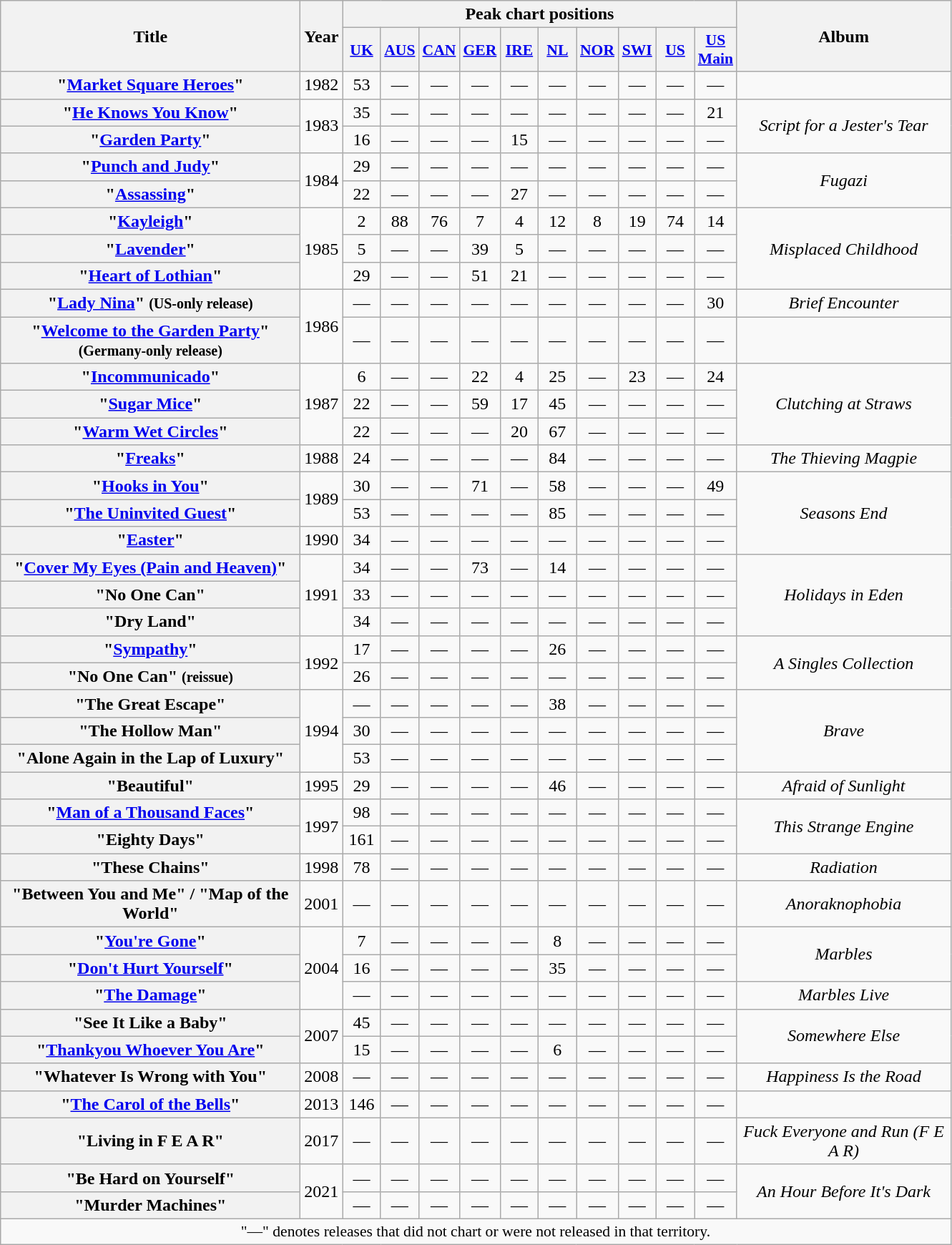<table class="wikitable plainrowheaders" style="text-align:center;">
<tr>
<th rowspan="2" scope="col" style="width:17em;">Title</th>
<th rowspan="2" scope="col" style="width:2em;">Year</th>
<th colspan="10">Peak chart positions</th>
<th rowspan="2"  style="width:12em;">Album</th>
</tr>
<tr>
<th scope="col" style="width:2em;font-size:90%;"><a href='#'>UK</a><br></th>
<th scope="col" style="width:2em;font-size:90%;"><a href='#'>AUS</a><br></th>
<th scope="col" style="width:2em;font-size:90%;"><a href='#'>CAN</a><br></th>
<th scope="col" style="width:2em;font-size:90%;"><a href='#'>GER</a><br></th>
<th scope="col" style="width:2em;font-size:90%;"><a href='#'>IRE</a><br></th>
<th scope="col" style="width:2em;font-size:90%;"><a href='#'>NL</a><br></th>
<th scope="col" style="width:2em;font-size:90%;"><a href='#'>NOR</a><br></th>
<th scope="col" style="width:2em;font-size:90%;"><a href='#'>SWI</a><br></th>
<th scope="col" style="width:2em;font-size:90%;"><a href='#'>US</a><br></th>
<th scope="col" style="width:2em;font-size:90%;"><a href='#'>US Main</a><br></th>
</tr>
<tr>
<th scope="row">"<a href='#'>Market Square Heroes</a>"</th>
<td>1982</td>
<td>53</td>
<td>—</td>
<td>—</td>
<td>—</td>
<td>—</td>
<td>—</td>
<td>—</td>
<td>—</td>
<td>—</td>
<td>—</td>
<td></td>
</tr>
<tr>
<th scope="row">"<a href='#'>He Knows You Know</a>"</th>
<td rowspan="2">1983</td>
<td>35</td>
<td>—</td>
<td>—</td>
<td>—</td>
<td>—</td>
<td>—</td>
<td>—</td>
<td>—</td>
<td>—</td>
<td>21</td>
<td rowspan="2"><em>Script for a Jester's Tear</em></td>
</tr>
<tr>
<th scope="row">"<a href='#'>Garden Party</a>"</th>
<td>16</td>
<td>—</td>
<td>—</td>
<td>—</td>
<td>15</td>
<td>—</td>
<td>—</td>
<td>—</td>
<td>—</td>
<td>—</td>
</tr>
<tr>
<th scope="row">"<a href='#'>Punch and Judy</a>"</th>
<td rowspan="2">1984</td>
<td>29</td>
<td>—</td>
<td>—</td>
<td>—</td>
<td>—</td>
<td>—</td>
<td>—</td>
<td>—</td>
<td>—</td>
<td>—</td>
<td rowspan="2"><em>Fugazi</em></td>
</tr>
<tr>
<th scope="row">"<a href='#'>Assassing</a>"</th>
<td>22</td>
<td>—</td>
<td>—</td>
<td>—</td>
<td>27</td>
<td>—</td>
<td>—</td>
<td>—</td>
<td>—</td>
<td>—</td>
</tr>
<tr>
<th scope="row">"<a href='#'>Kayleigh</a>"</th>
<td rowspan="3">1985</td>
<td>2</td>
<td>88</td>
<td>76</td>
<td>7</td>
<td>4</td>
<td>12</td>
<td>8</td>
<td>19</td>
<td>74</td>
<td>14</td>
<td rowspan="3"><em>Misplaced Childhood</em></td>
</tr>
<tr>
<th scope="row">"<a href='#'>Lavender</a>"</th>
<td>5</td>
<td>—</td>
<td>—</td>
<td>39</td>
<td>5</td>
<td>—</td>
<td>—</td>
<td>—</td>
<td>—</td>
<td>—</td>
</tr>
<tr>
<th scope="row">"<a href='#'>Heart of Lothian</a>"</th>
<td>29</td>
<td>—</td>
<td>—</td>
<td>51</td>
<td>21</td>
<td>—</td>
<td>—</td>
<td>—</td>
<td>—</td>
<td>—</td>
</tr>
<tr>
<th scope="row">"<a href='#'>Lady Nina</a>" <small>(US-only release)</small></th>
<td rowspan="2">1986</td>
<td>—</td>
<td>—</td>
<td>—</td>
<td>—</td>
<td>—</td>
<td>—</td>
<td>—</td>
<td>—</td>
<td>—</td>
<td>30</td>
<td><em>Brief Encounter</em></td>
</tr>
<tr>
<th scope="row">"<a href='#'>Welcome to the Garden Party</a>" <small>(Germany-only release)</small></th>
<td>—</td>
<td>—</td>
<td>—</td>
<td>—</td>
<td>—</td>
<td>—</td>
<td>—</td>
<td>—</td>
<td>—</td>
<td>—</td>
<td></td>
</tr>
<tr>
<th scope="row">"<a href='#'>Incommunicado</a>"</th>
<td rowspan="3">1987</td>
<td>6</td>
<td>—</td>
<td>—</td>
<td>22</td>
<td>4</td>
<td>25</td>
<td>—</td>
<td>23</td>
<td>—</td>
<td>24</td>
<td rowspan="3"><em>Clutching at Straws</em></td>
</tr>
<tr>
<th scope="row">"<a href='#'>Sugar Mice</a>"</th>
<td>22</td>
<td>—</td>
<td>—</td>
<td>59</td>
<td>17</td>
<td>45</td>
<td>—</td>
<td>—</td>
<td>—</td>
<td>—</td>
</tr>
<tr>
<th scope="row">"<a href='#'>Warm Wet Circles</a>"</th>
<td>22</td>
<td>—</td>
<td>—</td>
<td>—</td>
<td>20</td>
<td>67</td>
<td>—</td>
<td>—</td>
<td>—</td>
<td>—</td>
</tr>
<tr>
<th scope="row">"<a href='#'>Freaks</a>"</th>
<td>1988</td>
<td>24</td>
<td>—</td>
<td>—</td>
<td>—</td>
<td>—</td>
<td>84</td>
<td>—</td>
<td>—</td>
<td>—</td>
<td>—</td>
<td><em>The Thieving Magpie</em></td>
</tr>
<tr>
<th scope="row">"<a href='#'>Hooks in You</a>"</th>
<td rowspan="2">1989</td>
<td>30</td>
<td>—</td>
<td>—</td>
<td>71</td>
<td>—</td>
<td>58</td>
<td>—</td>
<td>—</td>
<td>—</td>
<td>49</td>
<td rowspan="3"><em>Seasons End</em></td>
</tr>
<tr>
<th scope="row">"<a href='#'>The Uninvited Guest</a>"</th>
<td>53</td>
<td>—</td>
<td>—</td>
<td>—</td>
<td>—</td>
<td>85</td>
<td>—</td>
<td>—</td>
<td>—</td>
<td>—</td>
</tr>
<tr>
<th scope="row">"<a href='#'>Easter</a>"</th>
<td>1990</td>
<td>34</td>
<td>—</td>
<td>—</td>
<td>—</td>
<td>—</td>
<td>—</td>
<td>—</td>
<td>—</td>
<td>—</td>
<td>—</td>
</tr>
<tr>
<th scope="row">"<a href='#'>Cover My Eyes (Pain and Heaven)</a>"</th>
<td rowspan="3">1991</td>
<td>34</td>
<td>—</td>
<td>—</td>
<td>73</td>
<td>—</td>
<td>14</td>
<td>—</td>
<td>—</td>
<td>—</td>
<td>—</td>
<td rowspan="3"><em>Holidays in Eden</em></td>
</tr>
<tr>
<th scope="row">"No One Can"</th>
<td>33</td>
<td>—</td>
<td>—</td>
<td>—</td>
<td>—</td>
<td>—</td>
<td>—</td>
<td>—</td>
<td>—</td>
<td>—</td>
</tr>
<tr>
<th scope="row">"Dry Land"</th>
<td>34</td>
<td>—</td>
<td>—</td>
<td>—</td>
<td>—</td>
<td>—</td>
<td>—</td>
<td>—</td>
<td>—</td>
<td>—</td>
</tr>
<tr>
<th scope="row">"<a href='#'>Sympathy</a>"</th>
<td rowspan="2">1992</td>
<td>17</td>
<td>—</td>
<td>—</td>
<td>—</td>
<td>—</td>
<td>26</td>
<td>—</td>
<td>—</td>
<td>—</td>
<td>—</td>
<td rowspan="2"><em>A Singles Collection</em></td>
</tr>
<tr>
<th scope="row">"No One Can" <small>(reissue)</small></th>
<td>26</td>
<td>—</td>
<td>—</td>
<td>—</td>
<td>—</td>
<td>—</td>
<td>—</td>
<td>—</td>
<td>—</td>
<td>—</td>
</tr>
<tr>
<th scope="row">"The Great Escape"</th>
<td rowspan="3">1994</td>
<td>—</td>
<td>—</td>
<td>—</td>
<td>—</td>
<td>—</td>
<td>38</td>
<td>—</td>
<td>—</td>
<td>—</td>
<td>—</td>
<td rowspan="3"><em>Brave</em></td>
</tr>
<tr>
<th scope="row">"The Hollow Man"</th>
<td>30</td>
<td>—</td>
<td>—</td>
<td>—</td>
<td>—</td>
<td>—</td>
<td>—</td>
<td>—</td>
<td>—</td>
<td>—</td>
</tr>
<tr>
<th scope="row">"Alone Again in the Lap of Luxury"</th>
<td>53</td>
<td>—</td>
<td>—</td>
<td>—</td>
<td>—</td>
<td>—</td>
<td>—</td>
<td>—</td>
<td>—</td>
<td>—</td>
</tr>
<tr>
<th scope="row">"Beautiful"</th>
<td>1995</td>
<td>29</td>
<td>—</td>
<td>—</td>
<td>—</td>
<td>—</td>
<td>46</td>
<td>—</td>
<td>—</td>
<td>—</td>
<td>—</td>
<td><em>Afraid of Sunlight</em></td>
</tr>
<tr>
<th scope="row">"<a href='#'>Man of a Thousand Faces</a>"</th>
<td rowspan="2">1997</td>
<td>98</td>
<td>—</td>
<td>—</td>
<td>—</td>
<td>—</td>
<td>—</td>
<td>—</td>
<td>—</td>
<td>—</td>
<td>—</td>
<td rowspan="2"><em>This Strange Engine</em></td>
</tr>
<tr>
<th scope="row">"Eighty Days"</th>
<td>161</td>
<td>—</td>
<td>—</td>
<td>—</td>
<td>—</td>
<td>—</td>
<td>—</td>
<td>—</td>
<td>—</td>
<td>—</td>
</tr>
<tr>
<th scope="row">"These Chains"</th>
<td>1998</td>
<td>78</td>
<td>—</td>
<td>—</td>
<td>—</td>
<td>—</td>
<td>—</td>
<td>—</td>
<td>—</td>
<td>—</td>
<td>—</td>
<td><em>Radiation</em></td>
</tr>
<tr>
<th scope="row">"Between You and Me" / "Map of the World"</th>
<td>2001</td>
<td>—</td>
<td>—</td>
<td>—</td>
<td>—</td>
<td>—</td>
<td>—</td>
<td>—</td>
<td>—</td>
<td>—</td>
<td>—</td>
<td><em>Anoraknophobia</em></td>
</tr>
<tr>
<th scope="row">"<a href='#'>You're Gone</a>"</th>
<td rowspan="3">2004</td>
<td>7</td>
<td>—</td>
<td>—</td>
<td>—</td>
<td>—</td>
<td>8</td>
<td>—</td>
<td>—</td>
<td>—</td>
<td>—</td>
<td rowspan="2"><em>Marbles</em></td>
</tr>
<tr>
<th scope="row">"<a href='#'>Don't Hurt Yourself</a>"</th>
<td>16</td>
<td>—</td>
<td>—</td>
<td>—</td>
<td>—</td>
<td>35</td>
<td>—</td>
<td>—</td>
<td>—</td>
<td>—</td>
</tr>
<tr>
<th scope="row">"<a href='#'>The Damage</a>"</th>
<td>—</td>
<td>—</td>
<td>—</td>
<td>—</td>
<td>—</td>
<td>—</td>
<td>—</td>
<td>—</td>
<td>—</td>
<td>—</td>
<td><em>Marbles Live</em></td>
</tr>
<tr>
<th scope="row">"See It Like a Baby"</th>
<td rowspan="2">2007</td>
<td>45</td>
<td>—</td>
<td>—</td>
<td>—</td>
<td>—</td>
<td>—</td>
<td>—</td>
<td>—</td>
<td>—</td>
<td>—</td>
<td rowspan="2"><em>Somewhere Else</em></td>
</tr>
<tr>
<th scope="row">"<a href='#'>Thankyou Whoever You Are</a>"</th>
<td>15</td>
<td>—</td>
<td>—</td>
<td>—</td>
<td>—</td>
<td>6</td>
<td>—</td>
<td>—</td>
<td>—</td>
<td>—</td>
</tr>
<tr>
<th scope="row">"Whatever Is Wrong with You"</th>
<td>2008</td>
<td>—</td>
<td>—</td>
<td>—</td>
<td>—</td>
<td>—</td>
<td>—</td>
<td>—</td>
<td>—</td>
<td>—</td>
<td>—</td>
<td><em>Happiness Is the Road</em></td>
</tr>
<tr>
<th scope="row">"<a href='#'>The Carol of the Bells</a>"</th>
<td>2013</td>
<td>146</td>
<td>—</td>
<td>—</td>
<td>—</td>
<td>—</td>
<td>—</td>
<td>—</td>
<td>—</td>
<td>—</td>
<td>—</td>
<td></td>
</tr>
<tr>
<th scope="row">"Living in F E A R"</th>
<td>2017</td>
<td>—</td>
<td>—</td>
<td>—</td>
<td>—</td>
<td>—</td>
<td>—</td>
<td>—</td>
<td>—</td>
<td>—</td>
<td>—</td>
<td><em>Fuck Everyone and Run (F E A R)</em></td>
</tr>
<tr>
<th scope="row">"Be Hard on Yourself"</th>
<td rowspan="2">2021</td>
<td>—</td>
<td>—</td>
<td>—</td>
<td>—</td>
<td>—</td>
<td>—</td>
<td>—</td>
<td>—</td>
<td>—</td>
<td>—</td>
<td rowspan="2"><em>An Hour Before It's Dark</em></td>
</tr>
<tr>
<th scope="row">"Murder Machines"</th>
<td>—</td>
<td>—</td>
<td>—</td>
<td>—</td>
<td>—</td>
<td>—</td>
<td>—</td>
<td>—</td>
<td>—</td>
<td>—</td>
</tr>
<tr>
<td colspan="13" style="font-size:90%">"—" denotes releases that did not chart or were not released in that territory.</td>
</tr>
</table>
